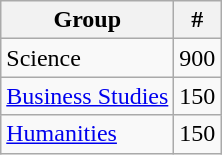<table class="wikitable">
<tr>
<th>Group</th>
<th>#</th>
</tr>
<tr>
<td>Science</td>
<td>900</td>
</tr>
<tr>
<td><a href='#'>Business Studies</a></td>
<td>150</td>
</tr>
<tr>
<td><a href='#'>Humanities</a></td>
<td>150</td>
</tr>
</table>
